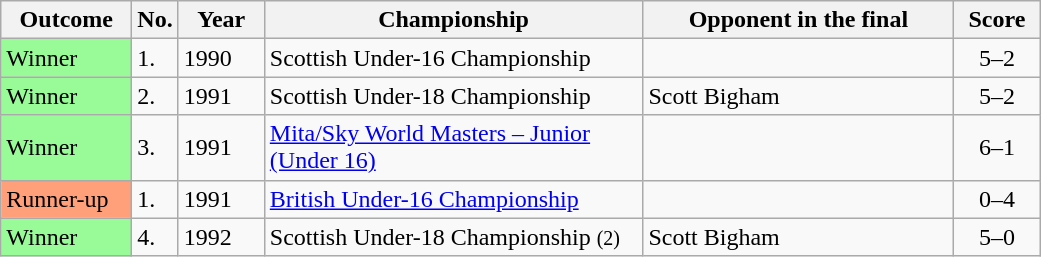<table class="wikitable sortable">
<tr>
<th scope="col" style="width:80px;">Outcome</th>
<th scope="col" style="width:20px;">No.</th>
<th scope="col" style="width:50px;">Year</th>
<th scope="col" style="width:245px;">Championship</th>
<th scope="col" style="width:200px;">Opponent in the final</th>
<th scope="col" style="width:50px;">Score</th>
</tr>
<tr>
<td style="background:#98FB98">Winner</td>
<td>1.</td>
<td>1990</td>
<td>Scottish Under-16 Championship</td>
<td> </td>
<td style="text-align:center;">5–2</td>
</tr>
<tr>
<td style="background:#98FB98">Winner</td>
<td>2.</td>
<td>1991</td>
<td>Scottish Under-18 Championship</td>
<td> Scott Bigham</td>
<td style="text-align:center;">5–2</td>
</tr>
<tr>
<td style="background:#98FB98">Winner</td>
<td>3.</td>
<td>1991</td>
<td><a href='#'>Mita/Sky World Masters – Junior (Under 16)</a></td>
<td> </td>
<td style="text-align:center;">6–1</td>
</tr>
<tr>
<td style="background:#ffa07a;">Runner-up</td>
<td>1.</td>
<td>1991</td>
<td><a href='#'>British Under-16 Championship</a></td>
<td> </td>
<td style="text-align:center;">0–4</td>
</tr>
<tr>
<td style="background:#98FB98">Winner</td>
<td>4.</td>
<td>1992</td>
<td>Scottish Under-18 Championship <small>(2)</small></td>
<td> Scott Bigham</td>
<td style="text-align:center;">5–0</td>
</tr>
</table>
